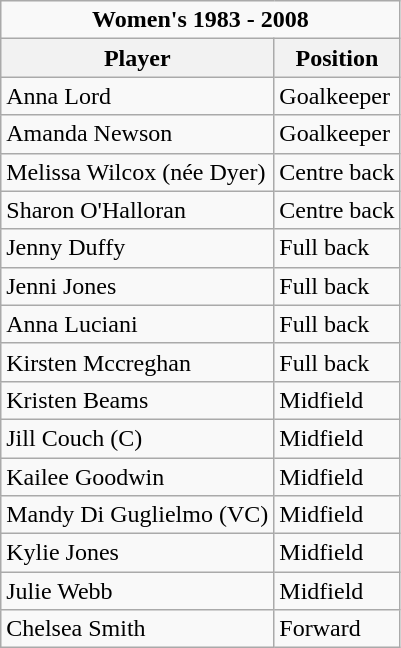<table class="wikitable">
<tr>
<td !  rowspan=1 colspan=2 align=center><strong>Women's 1983 - 2008</strong></td>
</tr>
<tr>
<th>Player</th>
<th>Position</th>
</tr>
<tr>
<td> Anna Lord</td>
<td>Goalkeeper</td>
</tr>
<tr>
<td> Amanda Newson</td>
<td>Goalkeeper</td>
</tr>
<tr>
<td> Melissa Wilcox (née Dyer)</td>
<td>Centre back</td>
</tr>
<tr>
<td> Sharon O'Halloran</td>
<td>Centre back</td>
</tr>
<tr>
<td> Jenny Duffy</td>
<td>Full back</td>
</tr>
<tr>
<td> Jenni Jones</td>
<td>Full back</td>
</tr>
<tr>
<td> Anna Luciani</td>
<td>Full back</td>
</tr>
<tr>
<td> Kirsten Mccreghan</td>
<td>Full back</td>
</tr>
<tr>
<td> Kristen Beams</td>
<td>Midfield</td>
</tr>
<tr>
<td> Jill Couch (C)</td>
<td>Midfield</td>
</tr>
<tr>
<td> Kailee Goodwin</td>
<td>Midfield</td>
</tr>
<tr>
<td> Mandy Di Guglielmo (VC)</td>
<td>Midfield</td>
</tr>
<tr>
<td> Kylie Jones</td>
<td>Midfield</td>
</tr>
<tr>
<td> Julie Webb</td>
<td>Midfield</td>
</tr>
<tr>
<td> Chelsea Smith</td>
<td>Forward</td>
</tr>
</table>
